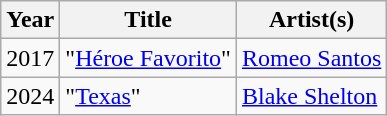<table class="wikitable">
<tr>
<th>Year</th>
<th>Title</th>
<th>Artist(s)</th>
</tr>
<tr>
<td>2017</td>
<td>"<a href='#'>Héroe Favorito</a>"</td>
<td><a href='#'>Romeo Santos</a></td>
</tr>
<tr>
<td>2024</td>
<td>"<a href='#'>Texas</a>"</td>
<td><a href='#'>Blake Shelton</a></td>
</tr>
</table>
